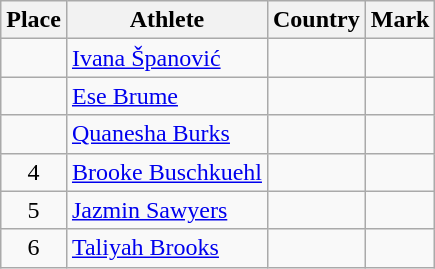<table class="wikitable">
<tr>
<th>Place</th>
<th>Athlete</th>
<th>Country</th>
<th>Mark</th>
</tr>
<tr>
<td align=center></td>
<td><a href='#'>Ivana Španović</a></td>
<td></td>
<td> </td>
</tr>
<tr>
<td align=center></td>
<td><a href='#'>Ese Brume</a></td>
<td></td>
<td> </td>
</tr>
<tr>
<td align=center></td>
<td><a href='#'>Quanesha Burks</a></td>
<td></td>
<td> </td>
</tr>
<tr>
<td align=center>4</td>
<td><a href='#'>Brooke Buschkuehl</a></td>
<td></td>
<td> </td>
</tr>
<tr>
<td align=center>5</td>
<td><a href='#'>Jazmin Sawyers</a></td>
<td></td>
<td> </td>
</tr>
<tr>
<td align=center>6</td>
<td><a href='#'>Taliyah Brooks</a></td>
<td></td>
<td> </td>
</tr>
</table>
